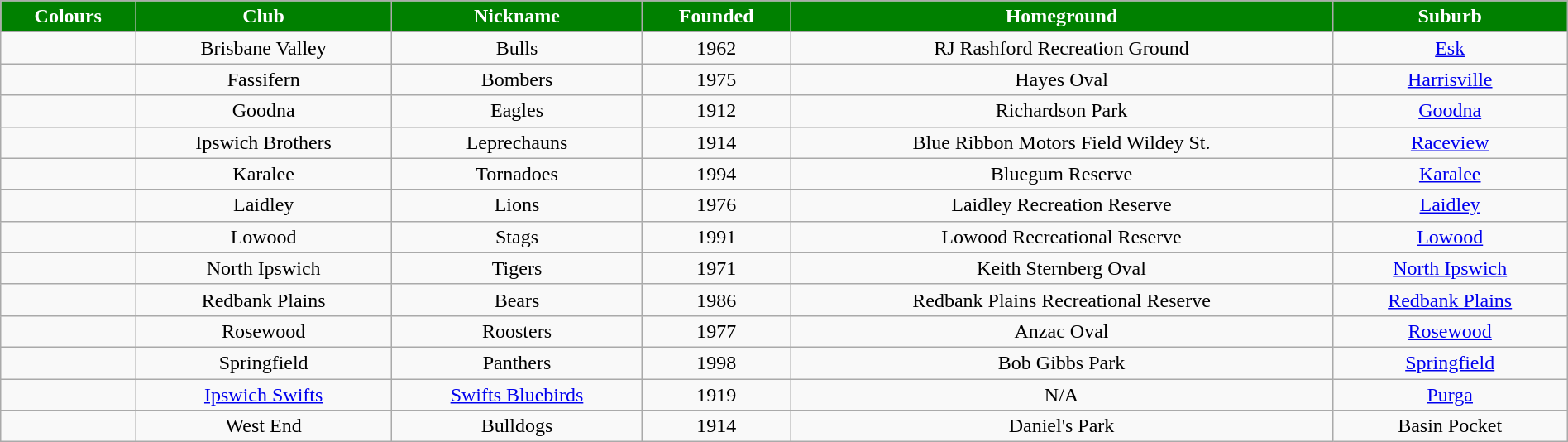<table class="wikitable" style="width:100%; text-align:center">
<tr>
<th style="background:green; color:white;">Colours</th>
<th style="background:green; color:white;">Club</th>
<th style="background:green; color:white;">Nickname</th>
<th style="background:green; color:white;">Founded</th>
<th style="background:green; color:white;">Homeground</th>
<th style="background:green; color:white;">Suburb</th>
</tr>
<tr>
<td></td>
<td>Brisbane Valley</td>
<td>Bulls</td>
<td>1962</td>
<td>RJ Rashford Recreation Ground</td>
<td><a href='#'>Esk</a></td>
</tr>
<tr>
<td></td>
<td>Fassifern</td>
<td>Bombers</td>
<td>1975</td>
<td>Hayes Oval</td>
<td><a href='#'>Harrisville</a></td>
</tr>
<tr>
<td></td>
<td>Goodna</td>
<td>Eagles</td>
<td>1912</td>
<td>Richardson Park</td>
<td><a href='#'>Goodna</a></td>
</tr>
<tr>
<td></td>
<td>Ipswich Brothers</td>
<td>Leprechauns</td>
<td>1914</td>
<td>Blue Ribbon Motors Field Wildey St.</td>
<td><a href='#'>Raceview</a></td>
</tr>
<tr>
<td></td>
<td>Karalee</td>
<td>Tornadoes</td>
<td>1994</td>
<td>Bluegum Reserve</td>
<td><a href='#'>Karalee</a></td>
</tr>
<tr>
<td></td>
<td>Laidley</td>
<td>Lions</td>
<td>1976</td>
<td>Laidley Recreation Reserve</td>
<td><a href='#'>Laidley</a></td>
</tr>
<tr>
<td></td>
<td>Lowood</td>
<td>Stags</td>
<td>1991</td>
<td>Lowood Recreational Reserve</td>
<td><a href='#'>Lowood</a></td>
</tr>
<tr>
<td></td>
<td>North Ipswich</td>
<td>Tigers</td>
<td>1971</td>
<td>Keith Sternberg Oval</td>
<td><a href='#'>North Ipswich</a></td>
</tr>
<tr>
<td></td>
<td>Redbank Plains</td>
<td>Bears</td>
<td>1986</td>
<td>Redbank Plains Recreational Reserve</td>
<td><a href='#'>Redbank Plains</a></td>
</tr>
<tr>
<td></td>
<td>Rosewood</td>
<td>Roosters</td>
<td>1977</td>
<td>Anzac Oval</td>
<td><a href='#'>Rosewood</a></td>
</tr>
<tr>
<td></td>
<td>Springfield</td>
<td>Panthers</td>
<td>1998</td>
<td>Bob Gibbs Park</td>
<td><a href='#'>Springfield</a></td>
</tr>
<tr>
<td></td>
<td><a href='#'>Ipswich Swifts</a></td>
<td><a href='#'>Swifts Bluebirds</a></td>
<td>1919</td>
<td>N/A</td>
<td><a href='#'>Purga</a></td>
</tr>
<tr>
<td></td>
<td>West End</td>
<td>Bulldogs</td>
<td>1914</td>
<td>Daniel's Park</td>
<td>Basin Pocket</td>
</tr>
</table>
